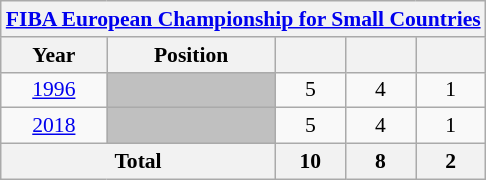<table class="wikitable" style="text-align: center;font-size:90%;">
<tr>
<th colspan=5><a href='#'>FIBA European Championship for Small Countries</a></th>
</tr>
<tr>
<th>Year</th>
<th>Position</th>
<th width=40></th>
<th width=40></th>
<th width=40></th>
</tr>
<tr>
<td> <a href='#'>1996</a></td>
<td bgcolor=silver></td>
<td>5</td>
<td>4</td>
<td>1</td>
</tr>
<tr>
<td> <a href='#'>2018</a></td>
<td bgcolor=silver></td>
<td>5</td>
<td>4</td>
<td>1</td>
</tr>
<tr>
<th colspan=2>Total</th>
<th>10</th>
<th>8</th>
<th>2</th>
</tr>
</table>
